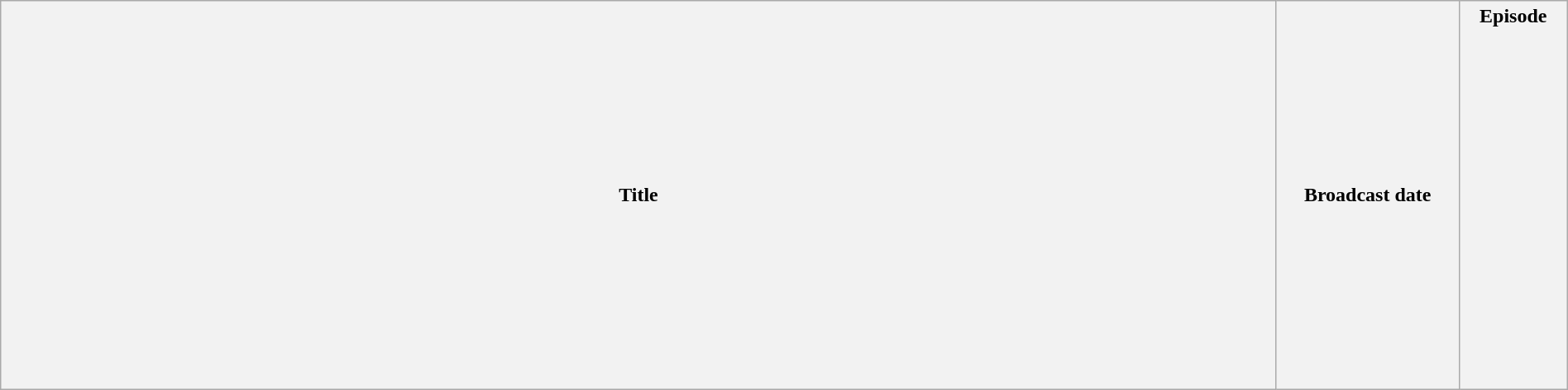<table class="wikitable plainrowheaders" style="width:100%; margin:auto;">
<tr>
<th>Title</th>
<th width="140">Broadcast date</th>
<th width="80">Episode<br><br><br><br><br><br><br><br><br><br><br><br><br><br><br><br><br></th>
</tr>
</table>
